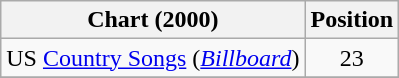<table class="wikitable sortable">
<tr>
<th scope="col">Chart (2000)</th>
<th scope="col">Position</th>
</tr>
<tr>
<td>US <a href='#'>Country Songs</a> (<em><a href='#'>Billboard</a></em>)</td>
<td align="center">23</td>
</tr>
<tr>
</tr>
</table>
